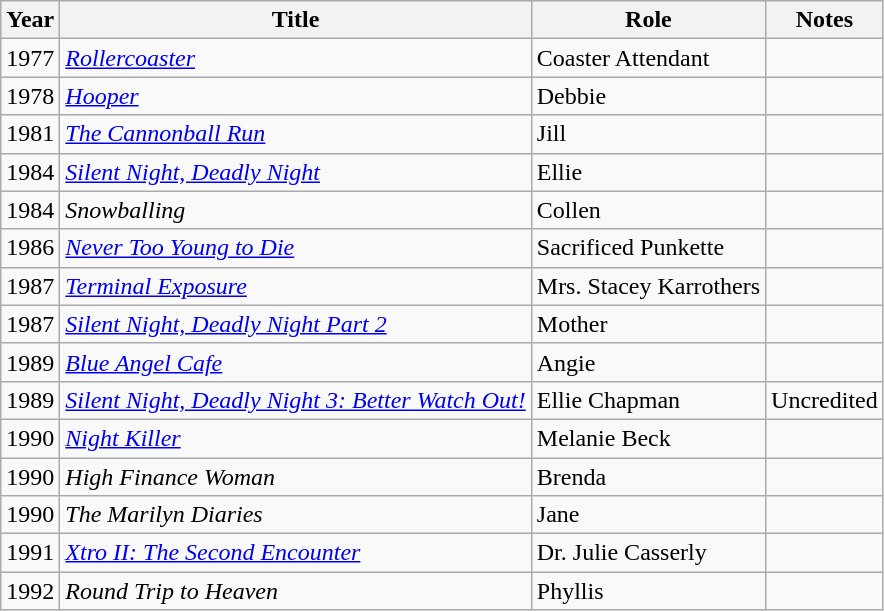<table class="wikitable sortable">
<tr>
<th>Year</th>
<th>Title</th>
<th>Role</th>
<th>Notes</th>
</tr>
<tr>
<td>1977</td>
<td><a href='#'><em>Rollercoaster</em></a></td>
<td>Coaster Attendant</td>
<td></td>
</tr>
<tr>
<td>1978</td>
<td><a href='#'><em>Hooper</em></a></td>
<td>Debbie</td>
<td></td>
</tr>
<tr>
<td>1981</td>
<td><em><a href='#'>The Cannonball Run</a></em></td>
<td>Jill</td>
<td></td>
</tr>
<tr>
<td>1984</td>
<td><em><a href='#'>Silent Night, Deadly Night</a></em></td>
<td>Ellie</td>
<td></td>
</tr>
<tr>
<td>1984</td>
<td><em>Snowballing</em></td>
<td>Collen</td>
<td></td>
</tr>
<tr>
<td>1986</td>
<td><em><a href='#'>Never Too Young to Die</a></em></td>
<td>Sacrificed Punkette</td>
<td></td>
</tr>
<tr>
<td>1987</td>
<td><em><a href='#'>Terminal Exposure</a></em></td>
<td>Mrs. Stacey Karrothers</td>
<td></td>
</tr>
<tr>
<td>1987</td>
<td><em><a href='#'>Silent Night, Deadly Night Part 2</a></em></td>
<td>Mother</td>
<td></td>
</tr>
<tr>
<td>1989</td>
<td><em><a href='#'>Blue Angel Cafe</a></em></td>
<td>Angie</td>
<td></td>
</tr>
<tr>
<td>1989</td>
<td><em><a href='#'>Silent Night, Deadly Night 3: Better Watch Out!</a></em></td>
<td>Ellie Chapman</td>
<td>Uncredited</td>
</tr>
<tr>
<td>1990</td>
<td><em><a href='#'>Night Killer</a></em></td>
<td>Melanie Beck</td>
<td></td>
</tr>
<tr>
<td>1990</td>
<td><em>High Finance Woman</em></td>
<td>Brenda</td>
<td></td>
</tr>
<tr>
<td>1990</td>
<td><em>The Marilyn Diaries</em></td>
<td>Jane</td>
<td></td>
</tr>
<tr>
<td>1991</td>
<td><em><a href='#'>Xtro II: The Second Encounter</a></em></td>
<td>Dr. Julie Casserly</td>
<td></td>
</tr>
<tr>
<td>1992</td>
<td><em>Round Trip to Heaven</em></td>
<td>Phyllis</td>
<td></td>
</tr>
</table>
